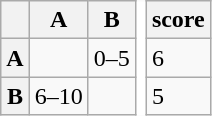<table class="wikitable" style="border:none">
<tr>
<th></th>
<th>A</th>
<th>B</th>
<td rowspan="3" style="border: none; background: white;"></td>
<th>score</th>
</tr>
<tr>
<th>A</th>
<td></td>
<td>0–5</td>
<td>6</td>
</tr>
<tr>
<th>B</th>
<td>6–10</td>
<td></td>
<td>5</td>
</tr>
</table>
